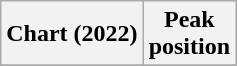<table class="wikitable plainrowheaders" style="text-align:center">
<tr>
<th scope="col">Chart (2022)</th>
<th scope="col">Peak<br>position</th>
</tr>
<tr>
</tr>
</table>
